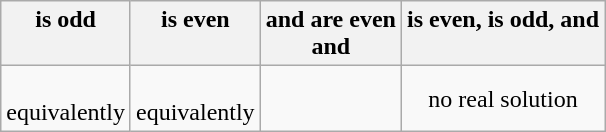<table class="wikitable" style="text-align:center">
<tr style="vertical-align:top">
<th> is odd</th>
<th> is even<br></th>
<th> <strong>and</strong>  are <strong>even</strong><br><strong>and</strong></th>
<th> <strong>is even</strong>,  <strong>is odd</strong>, <strong>and</strong></th>
</tr>
<tr>
<td><br>equivalently</td>
<td><br>equivalently</td>
<td></td>
<td>no real solution</td>
</tr>
</table>
